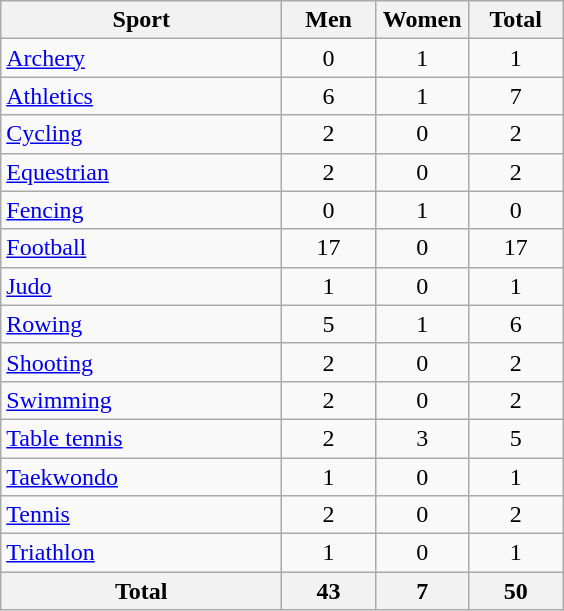<table class="wikitable sortable" style="text-align:center;">
<tr>
<th width=180>Sport</th>
<th width=55>Men</th>
<th width=55>Women</th>
<th width=55>Total</th>
</tr>
<tr>
<td align=left><a href='#'>Archery</a></td>
<td>0</td>
<td>1</td>
<td>1</td>
</tr>
<tr>
<td align=left><a href='#'>Athletics</a></td>
<td>6</td>
<td>1</td>
<td>7</td>
</tr>
<tr>
<td align=left><a href='#'>Cycling</a></td>
<td>2</td>
<td>0</td>
<td>2</td>
</tr>
<tr>
<td align=left><a href='#'>Equestrian</a></td>
<td>2</td>
<td>0</td>
<td>2</td>
</tr>
<tr>
<td align=left><a href='#'>Fencing</a></td>
<td>0</td>
<td>1</td>
<td>0</td>
</tr>
<tr>
<td align=left><a href='#'>Football</a></td>
<td>17</td>
<td>0</td>
<td>17</td>
</tr>
<tr>
<td align=left><a href='#'>Judo</a></td>
<td>1</td>
<td>0</td>
<td>1</td>
</tr>
<tr>
<td align=left><a href='#'>Rowing</a></td>
<td>5</td>
<td>1</td>
<td>6</td>
</tr>
<tr>
<td align=left><a href='#'>Shooting</a></td>
<td>2</td>
<td>0</td>
<td>2</td>
</tr>
<tr>
<td align=left><a href='#'>Swimming</a></td>
<td>2</td>
<td>0</td>
<td>2</td>
</tr>
<tr>
<td align=left><a href='#'>Table tennis</a></td>
<td>2</td>
<td>3</td>
<td>5</td>
</tr>
<tr>
<td align=left><a href='#'>Taekwondo</a></td>
<td>1</td>
<td>0</td>
<td>1</td>
</tr>
<tr>
<td align=left><a href='#'>Tennis</a></td>
<td>2</td>
<td>0</td>
<td>2</td>
</tr>
<tr>
<td align=left><a href='#'>Triathlon</a></td>
<td>1</td>
<td>0</td>
<td>1</td>
</tr>
<tr>
<th>Total</th>
<th>43</th>
<th>7</th>
<th>50</th>
</tr>
</table>
